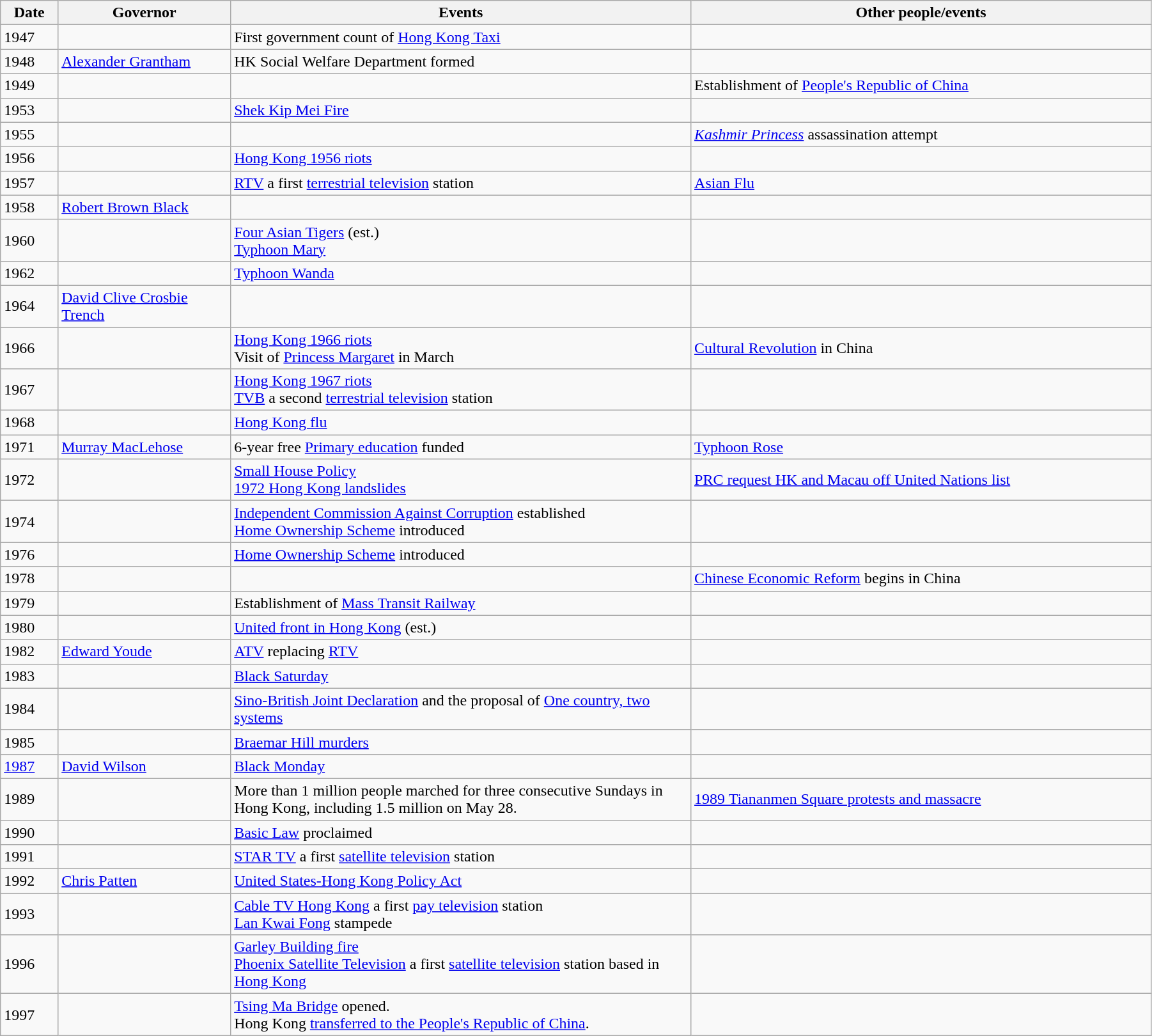<table class="wikitable sortable" style="width:95%">
<tr>
<th width="5%">Date</th>
<th width="15%">Governor</th>
<th width="40%">Events</th>
<th width="40%">Other people/events</th>
</tr>
<tr>
<td>1947</td>
<td></td>
<td>First government count of <a href='#'>Hong Kong Taxi</a></td>
<td></td>
</tr>
<tr>
<td>1948</td>
<td><a href='#'>Alexander Grantham</a></td>
<td>HK Social Welfare Department formed</td>
<td></td>
</tr>
<tr>
<td>1949</td>
<td></td>
<td></td>
<td>Establishment of <a href='#'>People's Republic of China</a></td>
</tr>
<tr>
<td>1953</td>
<td></td>
<td><a href='#'>Shek Kip Mei Fire</a></td>
<td></td>
</tr>
<tr>
<td>1955</td>
<td></td>
<td></td>
<td><em><a href='#'>Kashmir Princess</a></em> assassination attempt</td>
</tr>
<tr>
<td>1956</td>
<td></td>
<td><a href='#'>Hong Kong 1956 riots</a></td>
<td></td>
</tr>
<tr>
<td>1957</td>
<td></td>
<td><a href='#'>RTV</a> a first <a href='#'>terrestrial television</a> station</td>
<td><a href='#'>Asian Flu</a></td>
</tr>
<tr>
<td>1958</td>
<td><a href='#'>Robert Brown Black</a></td>
<td></td>
<td></td>
</tr>
<tr>
<td>1960</td>
<td></td>
<td><a href='#'>Four Asian Tigers</a> (est.)<br><a href='#'>Typhoon Mary</a></td>
<td></td>
</tr>
<tr>
<td>1962</td>
<td></td>
<td><a href='#'>Typhoon Wanda</a></td>
<td></td>
</tr>
<tr>
<td>1964</td>
<td><a href='#'>David Clive Crosbie Trench</a></td>
<td></td>
<td></td>
</tr>
<tr>
<td>1966</td>
<td></td>
<td><a href='#'>Hong Kong 1966 riots</a><br>Visit of <a href='#'>Princess Margaret</a> in March</td>
<td><a href='#'>Cultural Revolution</a> in China</td>
</tr>
<tr>
<td>1967</td>
<td></td>
<td><a href='#'>Hong Kong 1967 riots</a><br><a href='#'>TVB</a> a second <a href='#'>terrestrial television</a> station</td>
<td></td>
</tr>
<tr>
<td>1968</td>
<td></td>
<td><a href='#'>Hong Kong flu</a></td>
<td></td>
</tr>
<tr>
<td>1971</td>
<td><a href='#'>Murray MacLehose</a></td>
<td>6-year free <a href='#'>Primary education</a> funded</td>
<td><a href='#'>Typhoon Rose</a></td>
</tr>
<tr>
<td>1972</td>
<td></td>
<td><a href='#'>Small House Policy</a><br><a href='#'>1972 Hong Kong landslides</a></td>
<td><a href='#'>PRC request HK and Macau off United Nations list</a></td>
</tr>
<tr>
<td>1974</td>
<td></td>
<td><a href='#'>Independent Commission Against Corruption</a> established<br><a href='#'>Home Ownership Scheme</a> introduced</td>
<td></td>
</tr>
<tr>
<td>1976</td>
<td></td>
<td><a href='#'>Home Ownership Scheme</a> introduced</td>
<td></td>
</tr>
<tr>
<td>1978</td>
<td></td>
<td></td>
<td><a href='#'>Chinese Economic Reform</a> begins in China</td>
</tr>
<tr>
<td>1979</td>
<td></td>
<td>Establishment of <a href='#'>Mass Transit Railway</a></td>
<td></td>
</tr>
<tr>
<td>1980</td>
<td></td>
<td><a href='#'>United front in Hong Kong</a> (est.)</td>
<td></td>
</tr>
<tr>
<td>1982</td>
<td><a href='#'>Edward Youde</a></td>
<td><a href='#'>ATV</a> replacing <a href='#'>RTV</a></td>
<td></td>
</tr>
<tr>
<td>1983</td>
<td></td>
<td><a href='#'>Black Saturday</a></td>
<td></td>
</tr>
<tr>
<td>1984</td>
<td></td>
<td><a href='#'>Sino-British Joint Declaration</a> and the proposal of <a href='#'>One country, two systems</a></td>
<td></td>
</tr>
<tr>
<td>1985</td>
<td></td>
<td><a href='#'>Braemar Hill murders</a></td>
<td></td>
</tr>
<tr>
<td><a href='#'>1987</a></td>
<td><a href='#'>David Wilson</a></td>
<td><a href='#'>Black Monday</a></td>
<td></td>
</tr>
<tr>
<td>1989</td>
<td></td>
<td>More than 1 million people marched for three consecutive Sundays in Hong Kong, including 1.5 million on May 28.</td>
<td><a href='#'>1989 Tiananmen Square protests and massacre</a></td>
</tr>
<tr>
<td>1990</td>
<td></td>
<td><a href='#'>Basic Law</a> proclaimed</td>
<td></td>
</tr>
<tr>
<td>1991</td>
<td></td>
<td><a href='#'>STAR TV</a> a first <a href='#'>satellite television</a> station</td>
<td></td>
</tr>
<tr>
<td>1992</td>
<td><a href='#'>Chris Patten</a></td>
<td><a href='#'>United States-Hong Kong Policy Act</a></td>
<td></td>
</tr>
<tr>
<td>1993</td>
<td></td>
<td><a href='#'>Cable TV Hong Kong</a> a first <a href='#'>pay television</a> station<br><a href='#'>Lan Kwai Fong</a> stampede</td>
<td></td>
</tr>
<tr>
<td>1996</td>
<td></td>
<td><a href='#'>Garley Building fire</a><br><a href='#'>Phoenix Satellite Television</a> a first <a href='#'>satellite television</a> station based in <a href='#'>Hong Kong</a></td>
<td></td>
</tr>
<tr>
<td>1997</td>
<td></td>
<td><a href='#'>Tsing Ma Bridge</a> opened.<br>Hong Kong <a href='#'>transferred to the People's Republic of China</a>.</td>
<td></td>
</tr>
</table>
